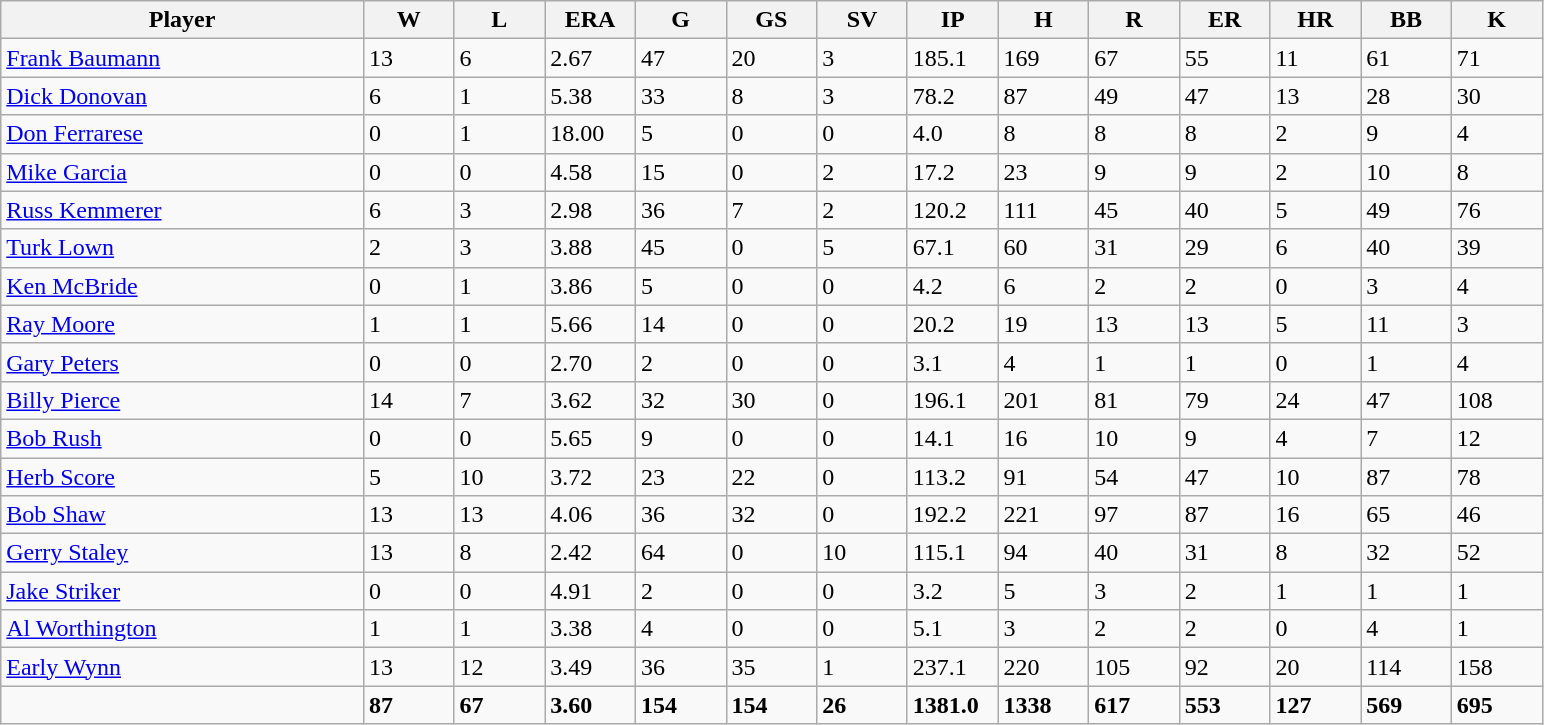<table class="wikitable sortable">
<tr>
<th width="20%">Player</th>
<th width="5%">W</th>
<th width="5%">L</th>
<th width="5%">ERA</th>
<th width="5%">G</th>
<th width="5%">GS</th>
<th width="5%">SV</th>
<th width="5%">IP</th>
<th width="5%">H</th>
<th width="5%">R</th>
<th width="5%">ER</th>
<th width="5%">HR</th>
<th width="5%">BB</th>
<th width="5%">K</th>
</tr>
<tr>
<td><a href='#'>Frank Baumann</a></td>
<td>13</td>
<td>6</td>
<td>2.67</td>
<td>47</td>
<td>20</td>
<td>3</td>
<td>185.1</td>
<td>169</td>
<td>67</td>
<td>55</td>
<td>11</td>
<td>61</td>
<td>71</td>
</tr>
<tr>
<td><a href='#'>Dick Donovan</a></td>
<td>6</td>
<td>1</td>
<td>5.38</td>
<td>33</td>
<td>8</td>
<td>3</td>
<td>78.2</td>
<td>87</td>
<td>49</td>
<td>47</td>
<td>13</td>
<td>28</td>
<td>30</td>
</tr>
<tr>
<td><a href='#'>Don Ferrarese</a></td>
<td>0</td>
<td>1</td>
<td>18.00</td>
<td>5</td>
<td>0</td>
<td>0</td>
<td>4.0</td>
<td>8</td>
<td>8</td>
<td>8</td>
<td>2</td>
<td>9</td>
<td>4</td>
</tr>
<tr>
<td><a href='#'>Mike Garcia</a></td>
<td>0</td>
<td>0</td>
<td>4.58</td>
<td>15</td>
<td>0</td>
<td>2</td>
<td>17.2</td>
<td>23</td>
<td>9</td>
<td>9</td>
<td>2</td>
<td>10</td>
<td>8</td>
</tr>
<tr>
<td><a href='#'>Russ Kemmerer</a></td>
<td>6</td>
<td>3</td>
<td>2.98</td>
<td>36</td>
<td>7</td>
<td>2</td>
<td>120.2</td>
<td>111</td>
<td>45</td>
<td>40</td>
<td>5</td>
<td>49</td>
<td>76</td>
</tr>
<tr>
<td><a href='#'>Turk Lown</a></td>
<td>2</td>
<td>3</td>
<td>3.88</td>
<td>45</td>
<td>0</td>
<td>5</td>
<td>67.1</td>
<td>60</td>
<td>31</td>
<td>29</td>
<td>6</td>
<td>40</td>
<td>39</td>
</tr>
<tr>
<td><a href='#'>Ken McBride</a></td>
<td>0</td>
<td>1</td>
<td>3.86</td>
<td>5</td>
<td>0</td>
<td>0</td>
<td>4.2</td>
<td>6</td>
<td>2</td>
<td>2</td>
<td>0</td>
<td>3</td>
<td>4</td>
</tr>
<tr>
<td><a href='#'>Ray Moore</a></td>
<td>1</td>
<td>1</td>
<td>5.66</td>
<td>14</td>
<td>0</td>
<td>0</td>
<td>20.2</td>
<td>19</td>
<td>13</td>
<td>13</td>
<td>5</td>
<td>11</td>
<td>3</td>
</tr>
<tr>
<td><a href='#'>Gary Peters</a></td>
<td>0</td>
<td>0</td>
<td>2.70</td>
<td>2</td>
<td>0</td>
<td>0</td>
<td>3.1</td>
<td>4</td>
<td>1</td>
<td>1</td>
<td>0</td>
<td>1</td>
<td>4</td>
</tr>
<tr>
<td><a href='#'>Billy Pierce</a></td>
<td>14</td>
<td>7</td>
<td>3.62</td>
<td>32</td>
<td>30</td>
<td>0</td>
<td>196.1</td>
<td>201</td>
<td>81</td>
<td>79</td>
<td>24</td>
<td>47</td>
<td>108</td>
</tr>
<tr>
<td><a href='#'>Bob Rush</a></td>
<td>0</td>
<td>0</td>
<td>5.65</td>
<td>9</td>
<td>0</td>
<td>0</td>
<td>14.1</td>
<td>16</td>
<td>10</td>
<td>9</td>
<td>4</td>
<td>7</td>
<td>12</td>
</tr>
<tr>
<td><a href='#'>Herb Score</a></td>
<td>5</td>
<td>10</td>
<td>3.72</td>
<td>23</td>
<td>22</td>
<td>0</td>
<td>113.2</td>
<td>91</td>
<td>54</td>
<td>47</td>
<td>10</td>
<td>87</td>
<td>78</td>
</tr>
<tr>
<td><a href='#'>Bob Shaw</a></td>
<td>13</td>
<td>13</td>
<td>4.06</td>
<td>36</td>
<td>32</td>
<td>0</td>
<td>192.2</td>
<td>221</td>
<td>97</td>
<td>87</td>
<td>16</td>
<td>65</td>
<td>46</td>
</tr>
<tr>
<td><a href='#'>Gerry Staley</a></td>
<td>13</td>
<td>8</td>
<td>2.42</td>
<td>64</td>
<td>0</td>
<td>10</td>
<td>115.1</td>
<td>94</td>
<td>40</td>
<td>31</td>
<td>8</td>
<td>32</td>
<td>52</td>
</tr>
<tr>
<td><a href='#'>Jake Striker</a></td>
<td>0</td>
<td>0</td>
<td>4.91</td>
<td>2</td>
<td>0</td>
<td>0</td>
<td>3.2</td>
<td>5</td>
<td>3</td>
<td>2</td>
<td>1</td>
<td>1</td>
<td>1</td>
</tr>
<tr>
<td><a href='#'>Al Worthington</a></td>
<td>1</td>
<td>1</td>
<td>3.38</td>
<td>4</td>
<td>0</td>
<td>0</td>
<td>5.1</td>
<td>3</td>
<td>2</td>
<td>2</td>
<td>0</td>
<td>4</td>
<td>1</td>
</tr>
<tr>
<td><a href='#'>Early Wynn</a></td>
<td>13</td>
<td>12</td>
<td>3.49</td>
<td>36</td>
<td>35</td>
<td>1</td>
<td>237.1</td>
<td>220</td>
<td>105</td>
<td>92</td>
<td>20</td>
<td>114</td>
<td>158</td>
</tr>
<tr class="sortbottom">
<td></td>
<td><strong>87</strong></td>
<td><strong>67</strong></td>
<td><strong>3.60</strong></td>
<td><strong>154</strong></td>
<td><strong>154</strong></td>
<td><strong>26</strong></td>
<td><strong>1381.0</strong></td>
<td><strong>1338</strong></td>
<td><strong>617</strong></td>
<td><strong>553</strong></td>
<td><strong>127</strong></td>
<td><strong>569</strong></td>
<td><strong>695</strong></td>
</tr>
</table>
